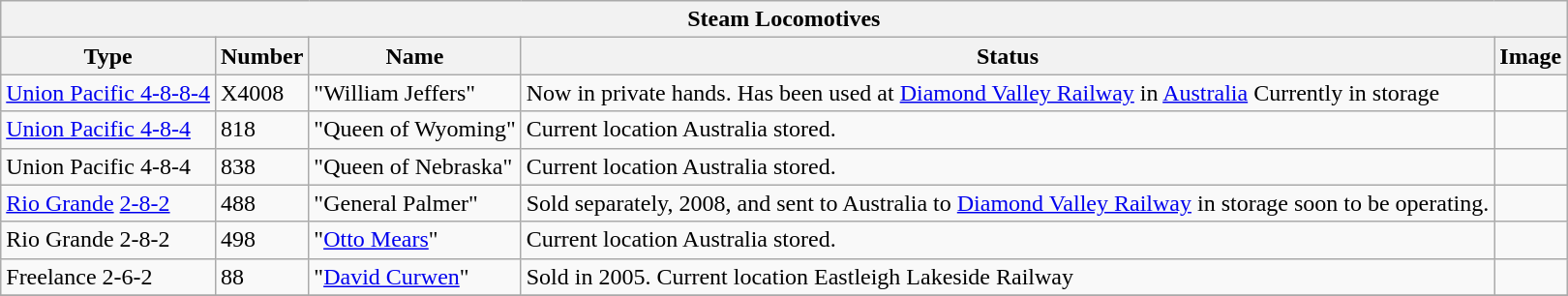<table class="wikitable">
<tr>
<th colspan=5>Steam Locomotives</th>
</tr>
<tr>
<th>Type</th>
<th>Number</th>
<th>Name</th>
<th>Status</th>
<th>Image</th>
</tr>
<tr>
<td><a href='#'>Union Pacific 4-8-8-4</a></td>
<td>X4008</td>
<td>"William Jeffers"</td>
<td>Now in private hands. Has been used at <a href='#'>Diamond Valley Railway</a> in <a href='#'>Australia</a> Currently in storage</td>
<td></td>
</tr>
<tr>
<td><a href='#'>Union Pacific 4-8-4</a></td>
<td>818</td>
<td>"Queen of Wyoming"</td>
<td>Current location Australia stored.</td>
<td></td>
</tr>
<tr>
<td>Union Pacific 4-8-4</td>
<td>838</td>
<td>"Queen of Nebraska"</td>
<td>Current location Australia stored.</td>
<td></td>
</tr>
<tr>
<td><a href='#'>Rio Grande</a> <a href='#'>2-8-2</a></td>
<td>488</td>
<td>"General Palmer"</td>
<td>Sold separately, 2008, and sent to Australia to <a href='#'>Diamond Valley Railway</a> in storage soon to be operating.</td>
<td></td>
</tr>
<tr>
<td>Rio Grande 2-8-2</td>
<td>498</td>
<td>"<a href='#'>Otto Mears</a>"</td>
<td>Current location Australia stored.</td>
<td></td>
</tr>
<tr>
<td>Freelance 2-6-2</td>
<td>88</td>
<td>"<a href='#'>David Curwen</a>"</td>
<td>Sold in 2005.  Current location Eastleigh Lakeside Railway</td>
<td></td>
</tr>
<tr>
</tr>
</table>
